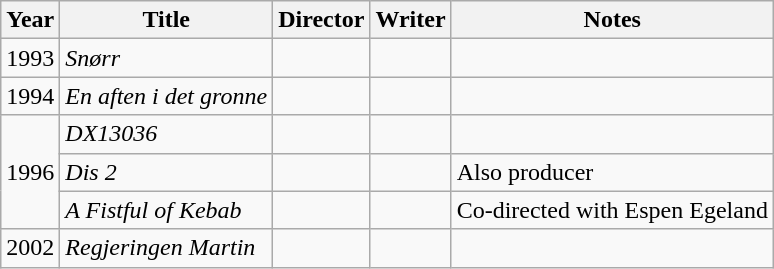<table class="wikitable">
<tr>
<th>Year</th>
<th>Title</th>
<th>Director</th>
<th>Writer</th>
<th>Notes</th>
</tr>
<tr>
<td>1993</td>
<td><em>Snørr</em></td>
<td></td>
<td></td>
<td></td>
</tr>
<tr>
<td>1994</td>
<td><em>En aften i det gronne</em></td>
<td></td>
<td></td>
<td></td>
</tr>
<tr>
<td rowspan=3>1996</td>
<td><em>DX13036</em></td>
<td></td>
<td></td>
<td></td>
</tr>
<tr>
<td><em>Dis 2</em></td>
<td></td>
<td></td>
<td>Also producer</td>
</tr>
<tr>
<td><em>A Fistful of Kebab</em></td>
<td></td>
<td></td>
<td>Co-directed with Espen Egeland</td>
</tr>
<tr>
<td>2002</td>
<td><em>Regjeringen Martin</em></td>
<td></td>
<td></td>
<td></td>
</tr>
</table>
